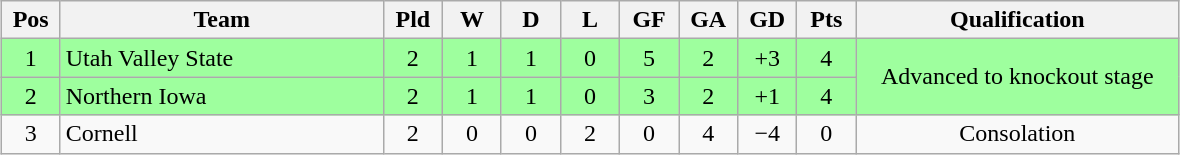<table class="wikitable" style="text-align:center; margin: 1em auto">
<tr>
<th style="width:2em">Pos</th>
<th style="width:13em">Team</th>
<th style="width:2em">Pld</th>
<th style="width:2em">W</th>
<th style="width:2em">D</th>
<th style="width:2em">L</th>
<th style="width:2em">GF</th>
<th style="width:2em">GA</th>
<th style="width:2em">GD</th>
<th style="width:2em">Pts</th>
<th style="width:13em">Qualification</th>
</tr>
<tr bgcolor="#9eff9e">
<td>1</td>
<td style="text-align:left">Utah Valley State</td>
<td>2</td>
<td>1</td>
<td>1</td>
<td>0</td>
<td>5</td>
<td>2</td>
<td>+3</td>
<td>4</td>
<td rowspan="2">Advanced to knockout stage</td>
</tr>
<tr bgcolor="#9eff9e">
<td>2</td>
<td style="text-align:left">Northern Iowa</td>
<td>2</td>
<td>1</td>
<td>1</td>
<td>0</td>
<td>3</td>
<td>2</td>
<td>+1</td>
<td>4</td>
</tr>
<tr>
<td>3</td>
<td style="text-align:left">Cornell</td>
<td>2</td>
<td>0</td>
<td>0</td>
<td>2</td>
<td>0</td>
<td>4</td>
<td>−4</td>
<td>0</td>
<td>Consolation</td>
</tr>
</table>
